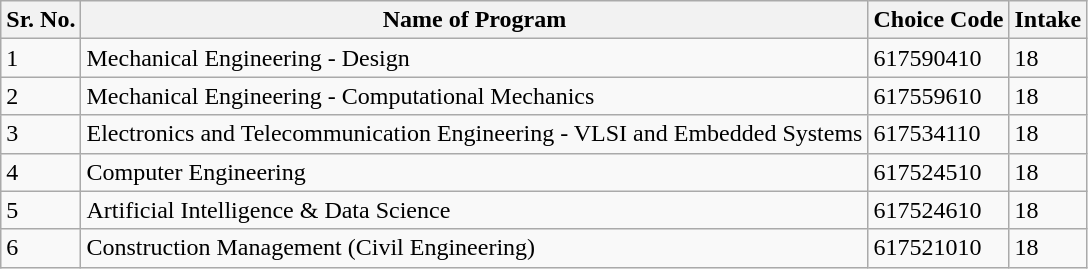<table class="wikitable">
<tr>
<th>Sr. No.</th>
<th>Name of Program</th>
<th>Choice Code</th>
<th>Intake</th>
</tr>
<tr>
<td>1</td>
<td>Mechanical Engineering - Design</td>
<td>617590410</td>
<td>18</td>
</tr>
<tr>
<td>2</td>
<td>Mechanical Engineering - Computational Mechanics</td>
<td>617559610</td>
<td>18</td>
</tr>
<tr>
<td>3</td>
<td>Electronics and Telecommunication Engineering - VLSI and Embedded Systems</td>
<td>617534110</td>
<td>18</td>
</tr>
<tr>
<td>4</td>
<td>Computer Engineering</td>
<td>617524510</td>
<td>18</td>
</tr>
<tr>
<td>5</td>
<td>Artificial Intelligence & Data Science</td>
<td>617524610</td>
<td>18</td>
</tr>
<tr>
<td>6</td>
<td>Construction Management (Civil Engineering)</td>
<td>617521010</td>
<td>18</td>
</tr>
</table>
